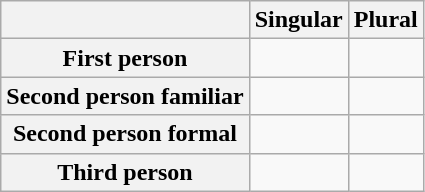<table class="wikitable">
<tr>
<th></th>
<th>Singular</th>
<th>Plural</th>
</tr>
<tr>
<th>First person</th>
<td></td>
<td></td>
</tr>
<tr>
<th>Second person familiar</th>
<td></td>
<td></td>
</tr>
<tr>
<th>Second person formal</th>
<td></td>
<td></td>
</tr>
<tr>
<th>Third person</th>
<td></td>
<td></td>
</tr>
</table>
